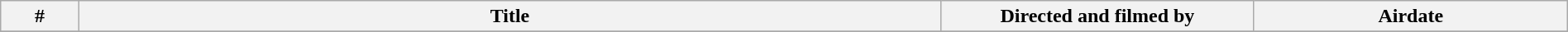<table class="wikitable plainrowheaders" width="100%">
<tr>
<th width="5%">#</th>
<th width="55%">Title</th>
<th width="20%">Directed and filmed by</th>
<th width="20%">Airdate</th>
</tr>
<tr>
</tr>
</table>
